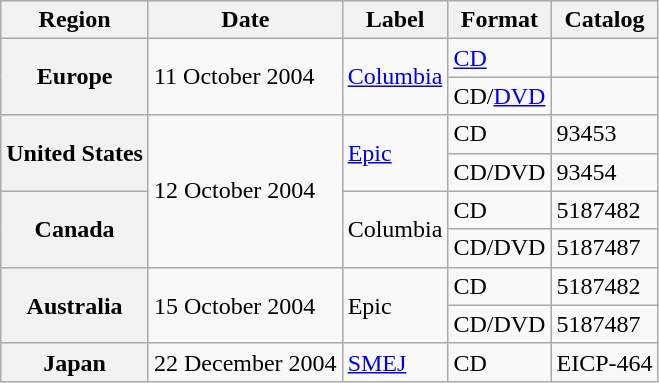<table class="wikitable plainrowheaders">
<tr>
<th>Region</th>
<th>Date</th>
<th>Label</th>
<th>Format</th>
<th>Catalog</th>
</tr>
<tr>
<th scope="row" rowspan="2">Europe</th>
<td rowspan="2">11 October 2004</td>
<td rowspan="2"><a href='#'>Columbia</a></td>
<td><a href='#'>CD</a></td>
<td></td>
</tr>
<tr>
<td>CD/<a href='#'>DVD</a></td>
<td></td>
</tr>
<tr>
<th scope="row" rowspan="2">United States</th>
<td rowspan="4">12 October 2004</td>
<td rowspan="2"><a href='#'>Epic</a></td>
<td>CD</td>
<td>93453</td>
</tr>
<tr>
<td>CD/DVD</td>
<td>93454</td>
</tr>
<tr>
<th scope="row" rowspan="2">Canada</th>
<td rowspan="2">Columbia</td>
<td>CD</td>
<td>5187482</td>
</tr>
<tr>
<td>CD/DVD</td>
<td>5187487</td>
</tr>
<tr>
<th scope="row" rowspan="2">Australia</th>
<td rowspan="2">15 October 2004</td>
<td rowspan="2">Epic</td>
<td>CD</td>
<td>5187482</td>
</tr>
<tr>
<td>CD/DVD</td>
<td>5187487</td>
</tr>
<tr>
<th scope="row">Japan</th>
<td>22 December 2004</td>
<td><a href='#'>SMEJ</a></td>
<td>CD</td>
<td>EICP-464</td>
</tr>
</table>
